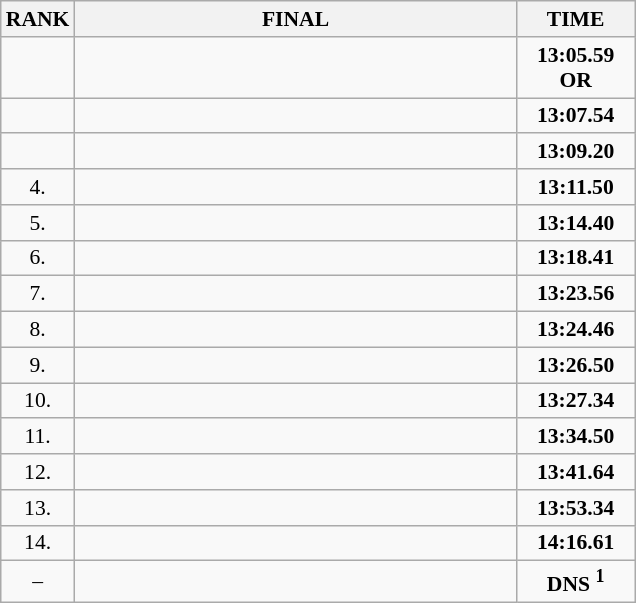<table class="wikitable" style="border-collapse: collapse; font-size: 90%;">
<tr>
<th>RANK</th>
<th style="width: 20em">FINAL</th>
<th style="width: 5em">TIME</th>
</tr>
<tr>
<td align="center"></td>
<td></td>
<td align="center"><strong>13:05.59</strong> <strong>OR</strong></td>
</tr>
<tr>
<td align="center"></td>
<td></td>
<td align="center"><strong>13:07.54</strong></td>
</tr>
<tr>
<td align="center"></td>
<td></td>
<td align="center"><strong>13:09.20</strong></td>
</tr>
<tr>
<td align="center">4.</td>
<td></td>
<td align="center"><strong>13:11.50</strong></td>
</tr>
<tr>
<td align="center">5.</td>
<td></td>
<td align="center"><strong>13:14.40</strong></td>
</tr>
<tr>
<td align="center">6.</td>
<td></td>
<td align="center"><strong>13:18.41</strong></td>
</tr>
<tr>
<td align="center">7.</td>
<td></td>
<td align="center"><strong>13:23.56</strong></td>
</tr>
<tr>
<td align="center">8.</td>
<td></td>
<td align="center"><strong>13:24.46</strong></td>
</tr>
<tr>
<td align="center">9.</td>
<td></td>
<td align="center"><strong>13:26.50</strong></td>
</tr>
<tr>
<td align="center">10.</td>
<td></td>
<td align="center"><strong>13:27.34</strong></td>
</tr>
<tr>
<td align="center">11.</td>
<td></td>
<td align="center"><strong>13:34.50</strong></td>
</tr>
<tr>
<td align="center">12.</td>
<td></td>
<td align="center"><strong>13:41.64</strong></td>
</tr>
<tr>
<td align="center">13.</td>
<td></td>
<td align="center"><strong>13:53.34</strong></td>
</tr>
<tr>
<td align="center">14.</td>
<td></td>
<td align="center"><strong>14:16.61</strong></td>
</tr>
<tr>
<td align="center">–</td>
<td></td>
<td align="center"><strong>DNS</strong> <sup><strong>1</strong></sup></td>
</tr>
</table>
